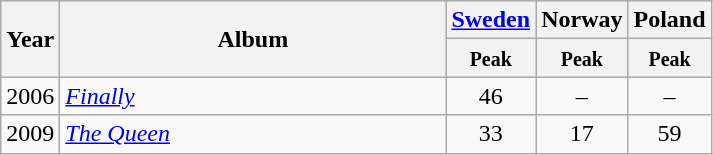<table class="wikitable"|width=100%>
<tr ">
<th style="width:30px;" rowspan="2">Year</th>
<th style="width:250px;" rowspan="2">Album</th>
<th><a href='#'>Sweden</a></th>
<th>Norway</th>
<th>Poland</th>
</tr>
<tr style="background:#ddd;">
<th style="width:40px;"><small>Peak</small></th>
<th style="width:40px;"><small>Peak</small></th>
<th style="width:40px;"><small>Peak</small></th>
</tr>
<tr>
<td style="text-align:left;">2006</td>
<td style="text-align:left;"><em><a href='#'>Finally</a></em></td>
<td style="text-align:center;">46</td>
<td style="text-align:center;">–</td>
<td style="text-align:center;">–</td>
</tr>
<tr>
<td style="text-align:left;">2009</td>
<td style="text-align:left;"><em><a href='#'>The Queen</a></em></td>
<td style="text-align:center;">33</td>
<td style="text-align:center;">17</td>
<td style="text-align:center;">59</td>
</tr>
</table>
